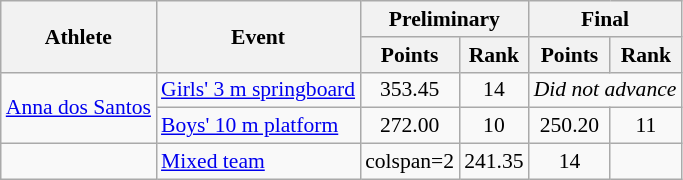<table class="wikitable" style="text-align:center;font-size:90%">
<tr>
<th rowspan=2>Athlete</th>
<th rowspan=2>Event</th>
<th colspan=2>Preliminary</th>
<th colspan=2>Final</th>
</tr>
<tr>
<th>Points</th>
<th>Rank</th>
<th>Points</th>
<th>Rank</th>
</tr>
<tr>
<td align=left rowspan=2><a href='#'>Anna dos Santos</a></td>
<td align=left><a href='#'>Girls' 3 m springboard</a></td>
<td>353.45</td>
<td>14</td>
<td colspan=2><em>Did not advance</em></td>
</tr>
<tr>
<td align=left><a href='#'>Boys' 10 m platform</a></td>
<td>272.00</td>
<td>10</td>
<td>250.20</td>
<td>11</td>
</tr>
<tr>
<td align=left><br></td>
<td align=left><a href='#'>Mixed team</a></td>
<td>colspan=2 </td>
<td>241.35</td>
<td>14</td>
</tr>
</table>
